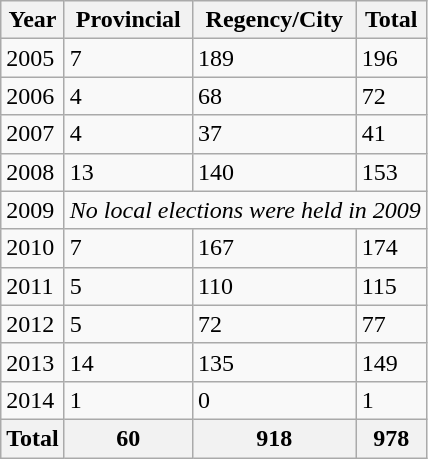<table class="wikitable">
<tr>
<th>Year</th>
<th>Provincial</th>
<th>Regency/City</th>
<th>Total</th>
</tr>
<tr>
<td>2005</td>
<td>7</td>
<td>189</td>
<td>196</td>
</tr>
<tr>
<td>2006</td>
<td>4</td>
<td>68</td>
<td>72</td>
</tr>
<tr>
<td>2007</td>
<td>4</td>
<td>37</td>
<td>41</td>
</tr>
<tr>
<td>2008</td>
<td>13</td>
<td>140</td>
<td>153</td>
</tr>
<tr>
<td>2009</td>
<td colspan=3 align=center><em>No local elections were held in 2009</em></td>
</tr>
<tr>
<td>2010</td>
<td>7</td>
<td>167</td>
<td>174</td>
</tr>
<tr>
<td>2011</td>
<td>5</td>
<td>110</td>
<td>115</td>
</tr>
<tr>
<td>2012</td>
<td>5</td>
<td>72</td>
<td>77</td>
</tr>
<tr>
<td>2013</td>
<td>14</td>
<td>135</td>
<td>149</td>
</tr>
<tr>
<td>2014</td>
<td>1</td>
<td>0</td>
<td>1</td>
</tr>
<tr>
<th>Total</th>
<th>60</th>
<th>918</th>
<th>978</th>
</tr>
</table>
